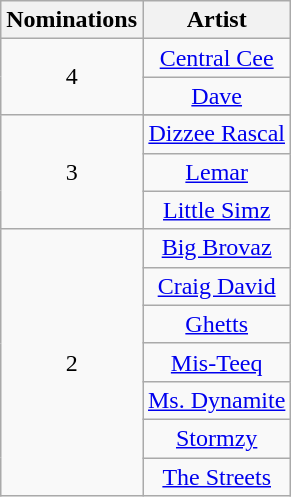<table class="wikitable" rowspan="2" style="text-align:center;">
<tr>
<th scope="col" style="width:55px;">Nominations</th>
<th scope="col" style="text-align:center;">Artist</th>
</tr>
<tr>
<td rowspan=2>4</td>
<td><a href='#'>Central Cee</a></td>
</tr>
<tr>
<td><a href='#'>Dave</a></td>
</tr>
<tr>
<td rowspan="4">3</td>
</tr>
<tr>
<td><a href='#'>Dizzee Rascal</a></td>
</tr>
<tr>
<td><a href='#'>Lemar</a></td>
</tr>
<tr>
<td><a href='#'>Little Simz</a></td>
</tr>
<tr>
<td rowspan="7">2</td>
<td><a href='#'>Big Brovaz</a></td>
</tr>
<tr>
<td><a href='#'>Craig David</a></td>
</tr>
<tr>
<td><a href='#'>Ghetts</a></td>
</tr>
<tr>
<td><a href='#'>Mis-Teeq</a></td>
</tr>
<tr>
<td><a href='#'>Ms. Dynamite</a></td>
</tr>
<tr>
<td><a href='#'>Stormzy</a></td>
</tr>
<tr>
<td><a href='#'>The Streets</a></td>
</tr>
</table>
